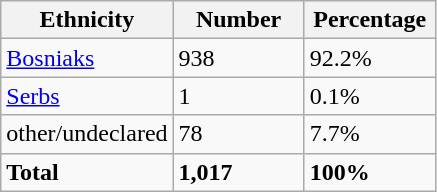<table class="wikitable">
<tr>
<th width="100px">Ethnicity</th>
<th width="80px">Number</th>
<th width="80px">Percentage</th>
</tr>
<tr>
<td><a href='#'>Bosniaks</a></td>
<td>938</td>
<td>92.2%</td>
</tr>
<tr>
<td><a href='#'>Serbs</a></td>
<td>1</td>
<td>0.1%</td>
</tr>
<tr>
<td>other/undeclared</td>
<td>78</td>
<td>7.7%</td>
</tr>
<tr>
<td><strong>Total</strong></td>
<td><strong>1,017</strong></td>
<td><strong>100%</strong></td>
</tr>
</table>
